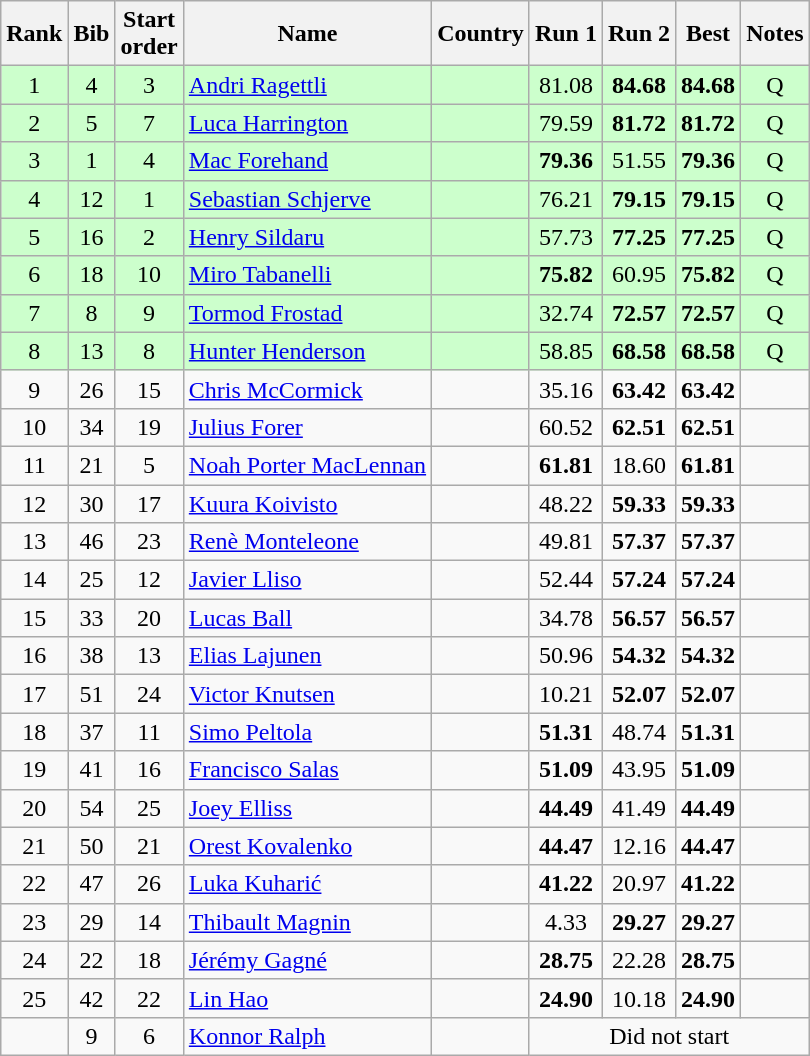<table class="wikitable sortable" style="text-align:center">
<tr>
<th>Rank</th>
<th>Bib</th>
<th>Start<br>order</th>
<th>Name</th>
<th>Country</th>
<th>Run 1</th>
<th>Run 2</th>
<th>Best</th>
<th>Notes</th>
</tr>
<tr bgcolor=ccffcc>
<td>1</td>
<td>4</td>
<td>3</td>
<td align=left><a href='#'>Andri Ragettli</a></td>
<td align=left></td>
<td>81.08</td>
<td><strong>84.68</strong></td>
<td><strong>84.68</strong></td>
<td>Q</td>
</tr>
<tr bgcolor=ccffcc>
<td>2</td>
<td>5</td>
<td>7</td>
<td align=left><a href='#'>Luca Harrington</a></td>
<td align=left></td>
<td>79.59</td>
<td><strong>81.72</strong></td>
<td><strong>81.72</strong></td>
<td>Q</td>
</tr>
<tr bgcolor=ccffcc>
<td>3</td>
<td>1</td>
<td>4</td>
<td align=left><a href='#'>Mac Forehand</a></td>
<td align=left></td>
<td><strong>79.36</strong></td>
<td>51.55</td>
<td><strong>79.36</strong></td>
<td>Q</td>
</tr>
<tr bgcolor=ccffcc>
<td>4</td>
<td>12</td>
<td>1</td>
<td align=left><a href='#'>Sebastian Schjerve</a></td>
<td align=left></td>
<td>76.21</td>
<td><strong>79.15</strong></td>
<td><strong>79.15</strong></td>
<td>Q</td>
</tr>
<tr bgcolor=ccffcc>
<td>5</td>
<td>16</td>
<td>2</td>
<td align=left><a href='#'>Henry Sildaru</a></td>
<td align=left></td>
<td>57.73</td>
<td><strong>77.25</strong></td>
<td><strong>77.25</strong></td>
<td>Q</td>
</tr>
<tr bgcolor=ccffcc>
<td>6</td>
<td>18</td>
<td>10</td>
<td align=left><a href='#'>Miro Tabanelli</a></td>
<td align=left></td>
<td><strong>75.82</strong></td>
<td>60.95</td>
<td><strong>75.82</strong></td>
<td>Q</td>
</tr>
<tr bgcolor=ccffcc>
<td>7</td>
<td>8</td>
<td>9</td>
<td align=left><a href='#'>Tormod Frostad</a></td>
<td align=left></td>
<td>32.74</td>
<td><strong>72.57</strong></td>
<td><strong>72.57</strong></td>
<td>Q</td>
</tr>
<tr bgcolor=ccffcc>
<td>8</td>
<td>13</td>
<td>8</td>
<td align=left><a href='#'>Hunter Henderson</a></td>
<td align=left></td>
<td>58.85</td>
<td><strong>68.58</strong></td>
<td><strong>68.58</strong></td>
<td>Q</td>
</tr>
<tr>
<td>9</td>
<td>26</td>
<td>15</td>
<td align=left><a href='#'>Chris McCormick</a></td>
<td align=left></td>
<td>35.16</td>
<td><strong>63.42</strong></td>
<td><strong>63.42</strong></td>
<td></td>
</tr>
<tr>
<td>10</td>
<td>34</td>
<td>19</td>
<td align=left><a href='#'>Julius Forer</a></td>
<td align=left></td>
<td>60.52</td>
<td><strong>62.51</strong></td>
<td><strong>62.51</strong></td>
<td></td>
</tr>
<tr>
<td>11</td>
<td>21</td>
<td>5</td>
<td align=left><a href='#'>Noah Porter MacLennan</a></td>
<td align=left></td>
<td><strong>61.81</strong></td>
<td>18.60</td>
<td><strong>61.81</strong></td>
<td></td>
</tr>
<tr>
<td>12</td>
<td>30</td>
<td>17</td>
<td align=left><a href='#'>Kuura Koivisto</a></td>
<td align=left></td>
<td>48.22</td>
<td><strong>59.33</strong></td>
<td><strong>59.33</strong></td>
<td></td>
</tr>
<tr>
<td>13</td>
<td>46</td>
<td>23</td>
<td align=left><a href='#'>Renè Monteleone</a></td>
<td align=left></td>
<td>49.81</td>
<td><strong>57.37</strong></td>
<td><strong>57.37</strong></td>
<td></td>
</tr>
<tr>
<td>14</td>
<td>25</td>
<td>12</td>
<td align=left><a href='#'>Javier Lliso</a></td>
<td align=left></td>
<td>52.44</td>
<td><strong>57.24</strong></td>
<td><strong>57.24</strong></td>
<td></td>
</tr>
<tr>
<td>15</td>
<td>33</td>
<td>20</td>
<td align=left><a href='#'>Lucas Ball</a></td>
<td align=left></td>
<td>34.78</td>
<td><strong>56.57</strong></td>
<td><strong>56.57</strong></td>
<td></td>
</tr>
<tr>
<td>16</td>
<td>38</td>
<td>13</td>
<td align=left><a href='#'>Elias Lajunen</a></td>
<td align=left></td>
<td>50.96</td>
<td><strong>54.32</strong></td>
<td><strong>54.32</strong></td>
<td></td>
</tr>
<tr>
<td>17</td>
<td>51</td>
<td>24</td>
<td align=left><a href='#'>Victor Knutsen</a></td>
<td align=left></td>
<td>10.21</td>
<td><strong>52.07</strong></td>
<td><strong>52.07</strong></td>
<td></td>
</tr>
<tr>
<td>18</td>
<td>37</td>
<td>11</td>
<td align=left><a href='#'>Simo Peltola</a></td>
<td align=left></td>
<td><strong>51.31</strong></td>
<td>48.74</td>
<td><strong>51.31</strong></td>
<td></td>
</tr>
<tr>
<td>19</td>
<td>41</td>
<td>16</td>
<td align=left><a href='#'>Francisco Salas</a></td>
<td align=left></td>
<td><strong>51.09</strong></td>
<td>43.95</td>
<td><strong>51.09</strong></td>
<td></td>
</tr>
<tr>
<td>20</td>
<td>54</td>
<td>25</td>
<td align=left><a href='#'>Joey Elliss</a></td>
<td align=left></td>
<td><strong>44.49</strong></td>
<td>41.49</td>
<td><strong>44.49</strong></td>
<td></td>
</tr>
<tr>
<td>21</td>
<td>50</td>
<td>21</td>
<td align=left><a href='#'>Orest Kovalenko</a></td>
<td align=left></td>
<td><strong>44.47</strong></td>
<td>12.16</td>
<td><strong>44.47</strong></td>
<td></td>
</tr>
<tr>
<td>22</td>
<td>47</td>
<td>26</td>
<td align=left><a href='#'>Luka Kuharić</a></td>
<td align=left></td>
<td><strong>41.22</strong></td>
<td>20.97</td>
<td><strong>41.22</strong></td>
<td></td>
</tr>
<tr>
<td>23</td>
<td>29</td>
<td>14</td>
<td align=left><a href='#'>Thibault Magnin</a></td>
<td align=left></td>
<td>4.33</td>
<td><strong>29.27</strong></td>
<td><strong>29.27</strong></td>
<td></td>
</tr>
<tr>
<td>24</td>
<td>22</td>
<td>18</td>
<td align=left><a href='#'>Jérémy Gagné</a></td>
<td align=left></td>
<td><strong>28.75</strong></td>
<td>22.28</td>
<td><strong>28.75</strong></td>
<td></td>
</tr>
<tr>
<td>25</td>
<td>42</td>
<td>22</td>
<td align=left><a href='#'>Lin Hao</a></td>
<td align=left></td>
<td><strong>24.90</strong></td>
<td>10.18</td>
<td><strong>24.90</strong></td>
<td></td>
</tr>
<tr>
<td></td>
<td>9</td>
<td>6</td>
<td align=left><a href='#'>Konnor Ralph</a></td>
<td align=left></td>
<td colspan=4>Did not start</td>
</tr>
</table>
